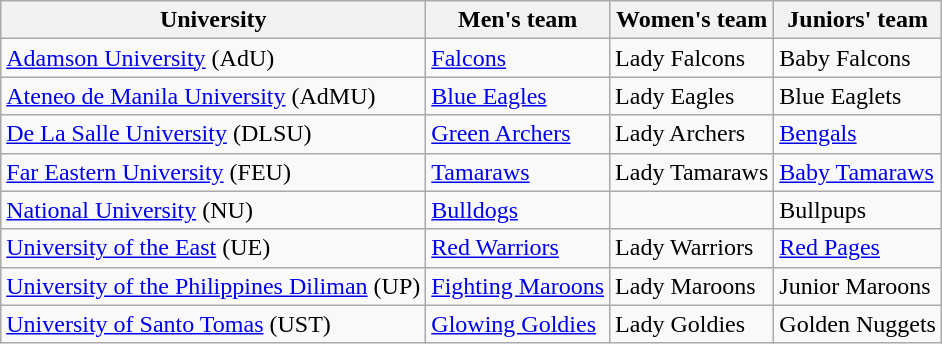<table class=wikitable>
<tr>
<th>University</th>
<th>Men's team</th>
<th>Women's team</th>
<th>Juniors' team</th>
</tr>
<tr>
<td><a href='#'>Adamson University</a> (AdU)</td>
<td><a href='#'>Falcons</a></td>
<td>Lady Falcons</td>
<td>Baby Falcons</td>
</tr>
<tr>
<td><a href='#'>Ateneo de Manila University</a> (AdMU)</td>
<td><a href='#'>Blue Eagles</a></td>
<td>Lady Eagles</td>
<td>Blue Eaglets</td>
</tr>
<tr>
<td><a href='#'>De La Salle University</a> (DLSU)</td>
<td><a href='#'>Green Archers</a></td>
<td>Lady Archers</td>
<td><a href='#'>Bengals</a></td>
</tr>
<tr>
<td><a href='#'>Far Eastern University</a> (FEU)</td>
<td><a href='#'>Tamaraws</a></td>
<td>Lady Tamaraws</td>
<td><a href='#'>Baby Tamaraws</a></td>
</tr>
<tr>
<td><a href='#'>National University</a> (NU)</td>
<td><a href='#'>Bulldogs</a></td>
<td></td>
<td>Bullpups</td>
</tr>
<tr>
<td><a href='#'>University of the East</a> (UE)</td>
<td><a href='#'>Red Warriors</a></td>
<td>Lady Warriors</td>
<td><a href='#'>Red Pages</a></td>
</tr>
<tr>
<td><a href='#'>University of the Philippines Diliman</a> (UP)</td>
<td><a href='#'>Fighting Maroons</a></td>
<td>Lady Maroons</td>
<td>Junior Maroons</td>
</tr>
<tr>
<td><a href='#'>University of Santo Tomas</a> (UST)</td>
<td><a href='#'>Glowing Goldies</a></td>
<td>Lady Goldies</td>
<td>Golden Nuggets</td>
</tr>
</table>
